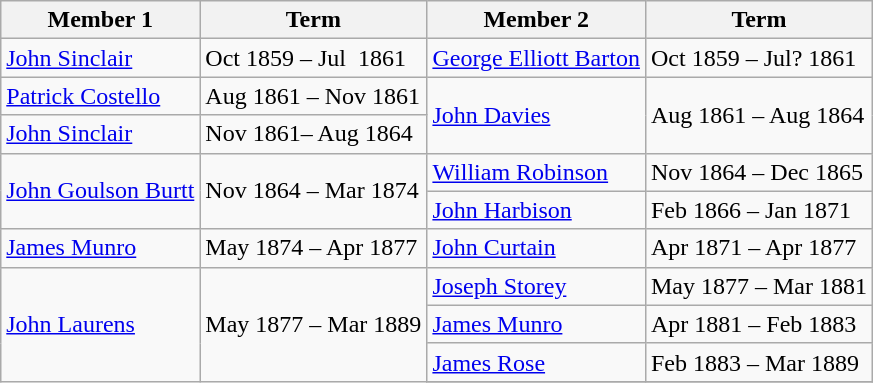<table class="wikitable">
<tr>
<th>Member 1</th>
<th>Term</th>
<th>Member 2</th>
<th>Term</th>
</tr>
<tr>
<td><a href='#'>John Sinclair</a></td>
<td>Oct 1859 – Jul  1861</td>
<td><a href='#'>George Elliott Barton</a></td>
<td>Oct 1859 – Jul? 1861</td>
</tr>
<tr>
<td><a href='#'>Patrick Costello</a></td>
<td>Aug 1861 – Nov 1861</td>
<td rowspan ="2"><a href='#'>John Davies</a></td>
<td rowspan ="2">Aug 1861 – Aug 1864</td>
</tr>
<tr>
<td><a href='#'>John Sinclair</a></td>
<td>Nov 1861– Aug 1864</td>
</tr>
<tr>
<td rowspan ="2"><a href='#'>John Goulson Burtt</a></td>
<td rowspan ="2">Nov 1864 – Mar 1874</td>
<td><a href='#'>William Robinson</a></td>
<td>Nov 1864 – Dec 1865</td>
</tr>
<tr>
<td><a href='#'>John Harbison</a></td>
<td>Feb 1866 – Jan 1871</td>
</tr>
<tr>
<td><a href='#'>James Munro</a></td>
<td>May 1874 – Apr 1877</td>
<td><a href='#'>John Curtain</a></td>
<td>Apr 1871 – Apr 1877</td>
</tr>
<tr>
<td rowspan ="4"><a href='#'>John Laurens</a></td>
<td rowspan ="4">May 1877 – Mar 1889</td>
<td><a href='#'>Joseph Storey</a></td>
<td>May 1877 – Mar 1881</td>
</tr>
<tr>
<td><a href='#'>James Munro</a></td>
<td>Apr 1881 – Feb 1883</td>
</tr>
<tr>
<td><a href='#'>James Rose</a></td>
<td>Feb 1883 – Mar 1889</td>
</tr>
<tr>
</tr>
</table>
